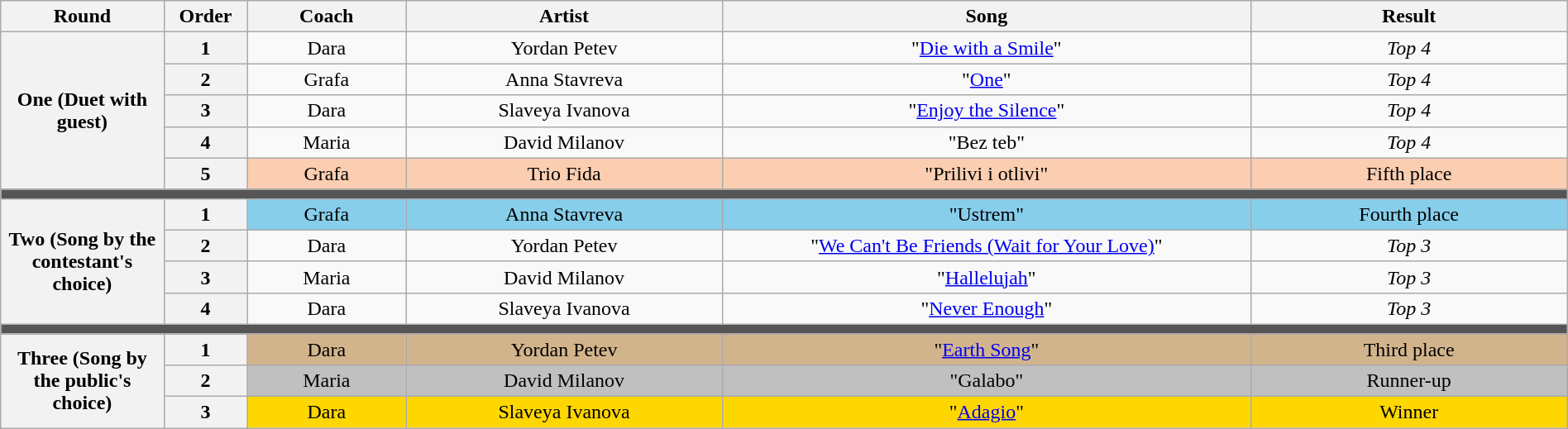<table class="wikitable" style="text-align: center; width:100%">
<tr>
<th style="width:05%">Round</th>
<th style="width:02%">Order</th>
<th style="width:06%">Coach</th>
<th style="width:12%">Artist</th>
<th style="width:20%">Song</th>
<th style="width:12%">Result</th>
</tr>
<tr>
<th rowspan="5">One (Duet with guest)</th>
<th>1</th>
<td>Dara</td>
<td>Yordan Petev </td>
<td>"<a href='#'>Die with a Smile</a>"</td>
<td><em>Top 4</em></td>
</tr>
<tr>
<th>2</th>
<td>Grafa</td>
<td>Anna Stavreva </td>
<td>"<a href='#'>One</a>"</td>
<td><em>Top 4</em></td>
</tr>
<tr>
<th>3</th>
<td>Dara</td>
<td>Slaveya Ivanova </td>
<td>"<a href='#'>Enjoy the Silence</a>"</td>
<td><em>Top 4</em></td>
</tr>
<tr>
<th>4</th>
<td>Maria</td>
<td>David Milanov </td>
<td>"Bez teb"</td>
<td><em>Top 4</em></td>
</tr>
<tr>
<th>5</th>
<td bgcolor="#fbceb1">Grafa</td>
<td bgcolor="#fbceb1">Trio Fida </td>
<td bgcolor="#fbceb1">"Prilivi i otlivi"</td>
<td bgcolor="#fbceb1">Fifth place</td>
</tr>
<tr>
<th colspan="7" style="background:#555"></th>
</tr>
<tr>
<th rowspan="4">Two (Song by the contestant's choice)</th>
<th>1</th>
<td bgcolor="skyblue">Grafa</td>
<td bgcolor="skyblue">Anna Stavreva</td>
<td bgcolor="skyblue">"Ustrem"</td>
<td bgcolor="skyblue">Fourth place</td>
</tr>
<tr>
<th>2</th>
<td>Dara</td>
<td>Yordan Petev</td>
<td>"<a href='#'>We Can't Be Friends (Wait for Your Love)</a>"</td>
<td><em>Top 3</em></td>
</tr>
<tr>
<th>3</th>
<td>Maria</td>
<td>David Milanov</td>
<td>"<a href='#'>Hallelujah</a>"</td>
<td><em>Top 3</em></td>
</tr>
<tr>
<th>4</th>
<td>Dara</td>
<td>Slaveya Ivanova</td>
<td>"<a href='#'>Never Enough</a>"</td>
<td><em>Top 3</em></td>
</tr>
<tr>
<th colspan="7" style="background:#555"></th>
</tr>
<tr>
<th rowspan="4">Three (Song by the public's choice)</th>
<th>1</th>
<td bgcolor="tan">Dara</td>
<td bgcolor="tan">Yordan Petev</td>
<td bgcolor="tan">"<a href='#'>Earth Song</a>"</td>
<td bgcolor="tan">Third place</td>
</tr>
<tr>
<th>2</th>
<td bgcolor="silver">Maria</td>
<td bgcolor="silver">David Milanov</td>
<td bgcolor="silver">"Galabo"</td>
<td bgcolor="silver">Runner-up</td>
</tr>
<tr>
<th>3</th>
<td bgcolor="gold">Dara</td>
<td bgcolor="gold">Slaveya Ivanova</td>
<td bgcolor="gold">"<a href='#'>Adagio</a>"</td>
<td bgcolor="gold">Winner</td>
</tr>
</table>
